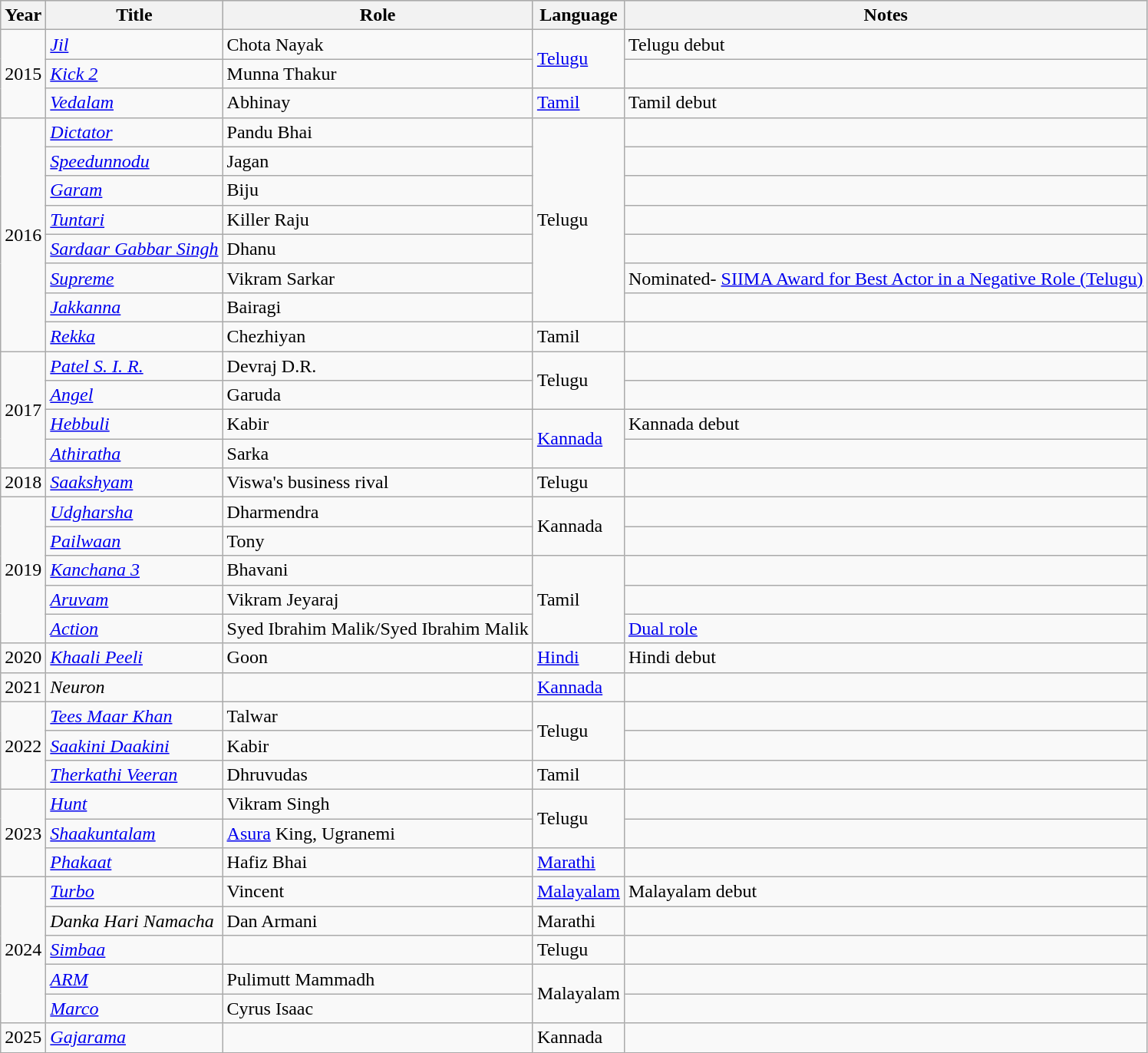<table class="wikitable sortable">
<tr style="background:#ccc;">
<th>Year</th>
<th>Title</th>
<th>Role</th>
<th>Language</th>
<th class="unsortable">Notes</th>
</tr>
<tr>
<td rowspan="3">2015</td>
<td><em><a href='#'>Jil</a></em></td>
<td>Chota Nayak</td>
<td rowspan="2"><a href='#'>Telugu</a></td>
<td>Telugu debut</td>
</tr>
<tr>
<td><em><a href='#'>Kick 2</a></em></td>
<td>Munna Thakur</td>
<td></td>
</tr>
<tr>
<td><em><a href='#'>Vedalam</a></em></td>
<td>Abhinay</td>
<td><a href='#'>Tamil</a></td>
<td>Tamil debut</td>
</tr>
<tr>
<td rowspan="8">2016</td>
<td><em><a href='#'>Dictator</a></em></td>
<td>Pandu Bhai</td>
<td rowspan="7">Telugu</td>
<td></td>
</tr>
<tr>
<td><em><a href='#'>Speedunnodu</a></em></td>
<td>Jagan</td>
<td></td>
</tr>
<tr>
<td><em><a href='#'>Garam</a></em></td>
<td>Biju</td>
<td></td>
</tr>
<tr>
<td><em><a href='#'>Tuntari</a></em></td>
<td>Killer Raju</td>
<td></td>
</tr>
<tr>
<td><em><a href='#'>Sardaar Gabbar Singh</a></em></td>
<td>Dhanu</td>
<td></td>
</tr>
<tr>
<td><em><a href='#'>Supreme</a></em></td>
<td>Vikram Sarkar</td>
<td>Nominated- <a href='#'>SIIMA Award for Best Actor in a Negative Role (Telugu)</a></td>
</tr>
<tr>
<td><em><a href='#'>Jakkanna</a></em></td>
<td>Bairagi</td>
<td></td>
</tr>
<tr>
<td><em><a href='#'>Rekka</a></em></td>
<td>Chezhiyan</td>
<td>Tamil</td>
<td></td>
</tr>
<tr>
<td rowspan="4">2017</td>
<td><em><a href='#'>Patel S. I. R.</a></em></td>
<td>Devraj  D.R.</td>
<td rowspan="2">Telugu</td>
<td></td>
</tr>
<tr>
<td><em><a href='#'>Angel</a></em></td>
<td>Garuda</td>
<td></td>
</tr>
<tr>
<td><em><a href='#'>Hebbuli</a></em></td>
<td>Kabir</td>
<td rowspan="2"><a href='#'>Kannada</a></td>
<td>Kannada debut</td>
</tr>
<tr>
<td><em><a href='#'>Athiratha</a></em></td>
<td>Sarka</td>
<td></td>
</tr>
<tr>
<td>2018</td>
<td><em><a href='#'>Saakshyam</a></em></td>
<td>Viswa's business rival</td>
<td>Telugu</td>
<td></td>
</tr>
<tr>
<td rowspan="5">2019</td>
<td><em><a href='#'>Udgharsha</a></em></td>
<td>Dharmendra</td>
<td rowspan="2">Kannada</td>
<td></td>
</tr>
<tr>
<td><em><a href='#'>Pailwaan</a></em></td>
<td>Tony</td>
<td></td>
</tr>
<tr>
<td><em><a href='#'>Kanchana 3</a></em></td>
<td>Bhavani</td>
<td rowspan="3">Tamil</td>
<td></td>
</tr>
<tr>
<td><em><a href='#'>Aruvam</a></em></td>
<td>Vikram Jeyaraj</td>
<td></td>
</tr>
<tr>
<td><em><a href='#'>Action</a></em></td>
<td>Syed Ibrahim Malik/Syed Ibrahim Malik</td>
<td><a href='#'>Dual role</a></td>
</tr>
<tr>
<td>2020</td>
<td><em><a href='#'>Khaali Peeli</a></em></td>
<td>Goon</td>
<td><a href='#'>Hindi</a></td>
<td>Hindi debut</td>
</tr>
<tr>
<td>2021</td>
<td><em>Neuron</em></td>
<td></td>
<td><a href='#'>Kannada</a></td>
<td></td>
</tr>
<tr>
<td rowspan="3">2022</td>
<td><em><a href='#'>Tees Maar Khan</a></em></td>
<td>Talwar</td>
<td Rowspan=2>Telugu</td>
<td></td>
</tr>
<tr>
<td><em><a href='#'>Saakini Daakini</a></em></td>
<td>Kabir</td>
<td></td>
</tr>
<tr>
<td><em><a href='#'>Therkathi Veeran</a></em></td>
<td>Dhruvudas</td>
<td>Tamil</td>
<td></td>
</tr>
<tr>
<td rowspan="3">2023</td>
<td><em><a href='#'>Hunt</a></em></td>
<td>Vikram Singh</td>
<td rowspan=2>Telugu</td>
<td></td>
</tr>
<tr>
<td><em><a href='#'>Shaakuntalam</a></em></td>
<td><a href='#'>Asura</a> King, Ugranemi</td>
<td></td>
</tr>
<tr>
<td><em><a href='#'>Phakaat</a></em></td>
<td>Hafiz Bhai</td>
<td><a href='#'>Marathi</a></td>
<td></td>
</tr>
<tr>
<td rowspan=5>2024</td>
<td><em><a href='#'>Turbo</a></em></td>
<td>Vincent</td>
<td><a href='#'>Malayalam</a></td>
<td>Malayalam debut</td>
</tr>
<tr>
<td><em>Danka Hari Namacha</em></td>
<td>Dan Armani</td>
<td>Marathi</td>
<td></td>
</tr>
<tr>
<td><em><a href='#'>Simbaa</a></em></td>
<td></td>
<td>Telugu</td>
<td></td>
</tr>
<tr>
<td><em><a href='#'>ARM</a></em></td>
<td>Pulimutt Mammadh</td>
<td rowspan=2>Malayalam</td>
<td></td>
</tr>
<tr>
<td><em><a href='#'>Marco</a></em></td>
<td>Cyrus Isaac</td>
<td></td>
</tr>
<tr>
<td>2025</td>
<td><em><a href='#'>Gajarama</a></em></td>
<td></td>
<td>Kannada</td>
<td></td>
</tr>
</table>
